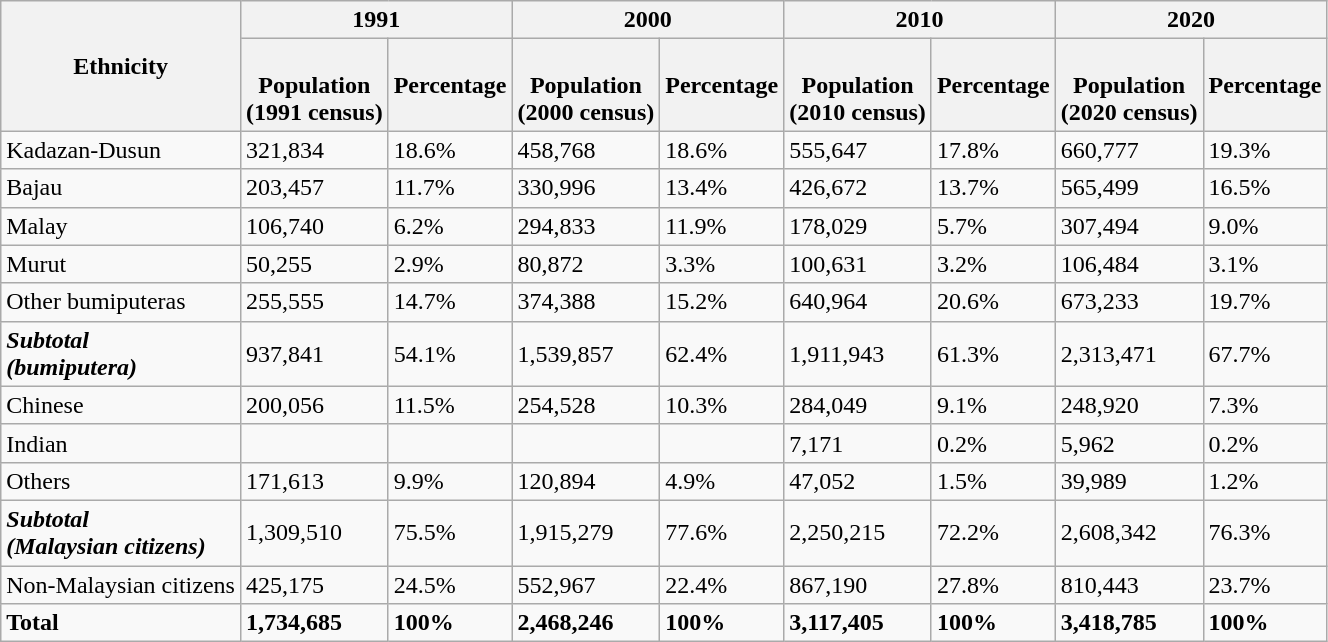<table class="wikitable">
<tr>
<th rowspan="2">Ethnicity</th>
<th colspan="2">1991</th>
<th colspan="2">2000</th>
<th colspan="2">2010</th>
<th colspan="2">2020</th>
</tr>
<tr>
<th class="hintergrundfarbe98"><br>Population<br>(1991 census)</th>
<th>Percentage</th>
<th class="hintergrundfarbe98"><br>Population<br>(2000 census)</th>
<th>Percentage</th>
<th class="hintergrundfarbe98"><br>Population<br>(2010 census)</th>
<th>Percentage</th>
<th class="hintergrundfarbe98"><br>Population<br>(2020 census)</th>
<th>Percentage</th>
</tr>
<tr>
<td>Kadazan-Dusun</td>
<td>321,834</td>
<td>18.6%</td>
<td>458,768</td>
<td>18.6%</td>
<td>555,647</td>
<td>17.8%</td>
<td>660,777</td>
<td>19.3%</td>
</tr>
<tr>
<td>Bajau</td>
<td>203,457</td>
<td>11.7%</td>
<td>330,996</td>
<td>13.4%</td>
<td>426,672</td>
<td>13.7%</td>
<td>565,499</td>
<td>16.5%</td>
</tr>
<tr>
<td>Malay</td>
<td>106,740</td>
<td>6.2%</td>
<td>294,833</td>
<td>11.9%</td>
<td>178,029</td>
<td>5.7%</td>
<td>307,494</td>
<td>9.0%</td>
</tr>
<tr>
<td>Murut</td>
<td>50,255</td>
<td>2.9%</td>
<td>80,872</td>
<td>3.3%</td>
<td>100,631</td>
<td>3.2%</td>
<td>106,484</td>
<td>3.1%</td>
</tr>
<tr>
<td>Other bumiputeras</td>
<td>255,555</td>
<td>14.7%</td>
<td>374,388</td>
<td>15.2%</td>
<td>640,964</td>
<td>20.6%</td>
<td>673,233</td>
<td>19.7%</td>
</tr>
<tr>
<td><strong><em>Subtotal<br>(bumiputera)</em></strong></td>
<td>937,841</td>
<td>54.1%</td>
<td>1,539,857</td>
<td>62.4%</td>
<td>1,911,943</td>
<td>61.3%</td>
<td>2,313,471</td>
<td>67.7%</td>
</tr>
<tr>
<td>Chinese</td>
<td>200,056</td>
<td>11.5%</td>
<td>254,528</td>
<td>10.3%</td>
<td>284,049</td>
<td>9.1%</td>
<td>248,920</td>
<td>7.3%</td>
</tr>
<tr>
<td>Indian</td>
<td></td>
<td></td>
<td></td>
<td></td>
<td>7,171</td>
<td>0.2%</td>
<td>5,962</td>
<td>0.2%</td>
</tr>
<tr>
<td>Others</td>
<td>171,613</td>
<td>9.9%</td>
<td>120,894</td>
<td>4.9%</td>
<td>47,052</td>
<td>1.5%</td>
<td>39,989</td>
<td>1.2%</td>
</tr>
<tr>
<td><strong><em>Subtotal<br>(Malaysian citizens)</em></strong></td>
<td>1,309,510</td>
<td>75.5%</td>
<td>1,915,279</td>
<td>77.6%</td>
<td>2,250,215</td>
<td>72.2%</td>
<td>2,608,342</td>
<td>76.3%</td>
</tr>
<tr>
<td>Non-Malaysian citizens</td>
<td>425,175</td>
<td>24.5%</td>
<td>552,967</td>
<td>22.4%</td>
<td>867,190</td>
<td>27.8%</td>
<td>810,443</td>
<td>23.7%</td>
</tr>
<tr>
<td><strong>Total</strong></td>
<td><strong>1,734,685</strong></td>
<td><strong>100%</strong></td>
<td><strong>2,468,246</strong></td>
<td><strong>100%</strong></td>
<td><strong>3,117,405</strong></td>
<td><strong>100%</strong></td>
<td><strong>3,418,785</strong></td>
<td><strong>100%</strong></td>
</tr>
</table>
